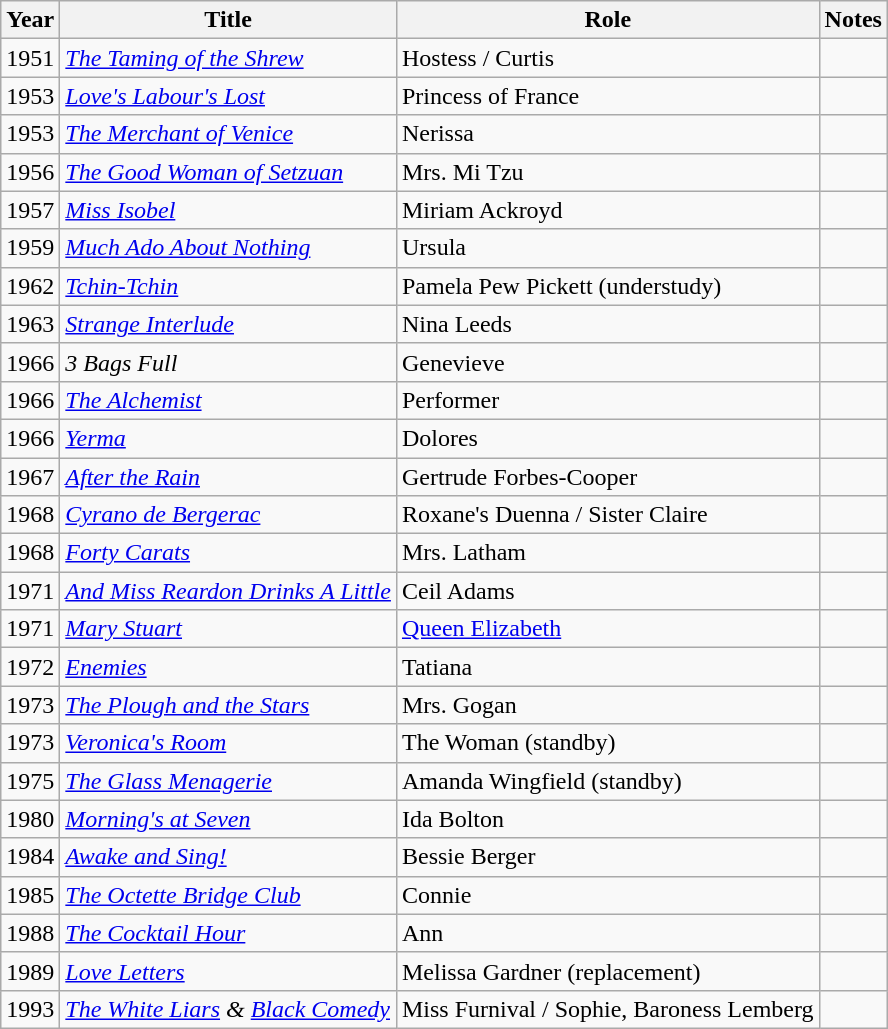<table class="wikitable sortable">
<tr>
<th>Year</th>
<th>Title</th>
<th>Role</th>
<th class="unsortable">Notes</th>
</tr>
<tr>
<td>1951</td>
<td><em><a href='#'>The Taming of the Shrew</a></em></td>
<td>Hostess / Curtis</td>
<td></td>
</tr>
<tr>
<td>1953</td>
<td><em><a href='#'>Love's Labour's Lost</a></em></td>
<td>Princess of France</td>
<td></td>
</tr>
<tr>
<td>1953</td>
<td><em><a href='#'>The Merchant of Venice</a></em></td>
<td>Nerissa</td>
<td></td>
</tr>
<tr>
<td>1956</td>
<td><em><a href='#'>The Good Woman of Setzuan</a></em></td>
<td>Mrs. Mi Tzu</td>
<td></td>
</tr>
<tr>
<td>1957</td>
<td><em><a href='#'>Miss Isobel</a></em></td>
<td>Miriam Ackroyd</td>
<td></td>
</tr>
<tr>
<td>1959</td>
<td><em><a href='#'>Much Ado About Nothing</a></em></td>
<td>Ursula</td>
<td></td>
</tr>
<tr>
<td>1962</td>
<td><em><a href='#'>Tchin-Tchin</a></em></td>
<td>Pamela Pew Pickett (understudy)</td>
<td></td>
</tr>
<tr>
<td>1963</td>
<td><em><a href='#'>Strange Interlude</a></em></td>
<td>Nina Leeds</td>
<td></td>
</tr>
<tr>
<td>1966</td>
<td><em>3 Bags Full</em></td>
<td>Genevieve</td>
<td></td>
</tr>
<tr>
<td>1966</td>
<td><em><a href='#'>The Alchemist</a></em></td>
<td>Performer</td>
<td></td>
</tr>
<tr>
<td>1966</td>
<td><em><a href='#'>Yerma</a></em></td>
<td>Dolores</td>
<td></td>
</tr>
<tr>
<td>1967</td>
<td><em><a href='#'>After the Rain</a></em></td>
<td>Gertrude Forbes-Cooper</td>
<td></td>
</tr>
<tr>
<td>1968</td>
<td><em><a href='#'>Cyrano de Bergerac</a></em></td>
<td>Roxane's Duenna / Sister Claire</td>
<td></td>
</tr>
<tr>
<td>1968</td>
<td><em><a href='#'>Forty Carats</a></em></td>
<td>Mrs. Latham</td>
<td></td>
</tr>
<tr>
<td>1971</td>
<td><em><a href='#'>And Miss Reardon Drinks A Little</a></em></td>
<td>Ceil Adams</td>
<td></td>
</tr>
<tr>
<td>1971</td>
<td><em><a href='#'>Mary Stuart</a></em></td>
<td><a href='#'>Queen Elizabeth</a></td>
<td></td>
</tr>
<tr>
<td>1972</td>
<td><em><a href='#'>Enemies</a></em></td>
<td>Tatiana</td>
<td></td>
</tr>
<tr>
<td>1973</td>
<td><em><a href='#'>The Plough and the Stars</a></em></td>
<td>Mrs. Gogan</td>
<td></td>
</tr>
<tr>
<td>1973</td>
<td><em><a href='#'>Veronica's Room</a></em></td>
<td>The Woman (standby)</td>
<td></td>
</tr>
<tr>
<td>1975</td>
<td><em><a href='#'>The Glass Menagerie</a></em></td>
<td>Amanda Wingfield (standby)</td>
<td></td>
</tr>
<tr>
<td>1980</td>
<td><em><a href='#'>Morning's at Seven</a></em></td>
<td>Ida Bolton</td>
<td></td>
</tr>
<tr>
<td>1984</td>
<td><em><a href='#'>Awake and Sing!</a></em></td>
<td>Bessie Berger</td>
<td></td>
</tr>
<tr>
<td>1985</td>
<td><em><a href='#'>The Octette Bridge Club</a></em></td>
<td>Connie</td>
<td></td>
</tr>
<tr>
<td>1988</td>
<td><em><a href='#'>The Cocktail Hour</a></em></td>
<td>Ann</td>
<td></td>
</tr>
<tr>
<td>1989</td>
<td><em><a href='#'>Love Letters</a></em></td>
<td>Melissa Gardner (replacement)</td>
<td></td>
</tr>
<tr>
<td>1993</td>
<td><em><a href='#'>The White Liars</a> & <a href='#'>Black Comedy</a></em></td>
<td>Miss Furnival / Sophie, Baroness Lemberg</td>
<td></td>
</tr>
</table>
